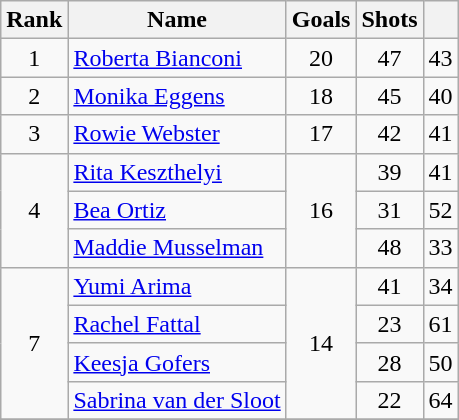<table class="wikitable sortable" style="text-align: center;">
<tr>
<th>Rank</th>
<th>Name</th>
<th>Goals</th>
<th>Shots</th>
<th></th>
</tr>
<tr>
<td>1</td>
<td align="left"> <a href='#'>Roberta Bianconi</a></td>
<td>20</td>
<td>47</td>
<td>43</td>
</tr>
<tr>
<td>2</td>
<td align="left"> <a href='#'>Monika Eggens</a></td>
<td>18</td>
<td>45</td>
<td>40</td>
</tr>
<tr>
<td>3</td>
<td align="left"> <a href='#'>Rowie Webster</a></td>
<td>17</td>
<td>42</td>
<td>41</td>
</tr>
<tr>
<td rowspan=3>4</td>
<td align="left"> <a href='#'>Rita Keszthelyi</a></td>
<td rowspan=3>16</td>
<td>39</td>
<td>41</td>
</tr>
<tr>
<td align="left"> <a href='#'>Bea Ortiz</a></td>
<td>31</td>
<td>52</td>
</tr>
<tr>
<td align="left"> <a href='#'>Maddie Musselman</a></td>
<td>48</td>
<td>33</td>
</tr>
<tr>
<td rowspan=4>7</td>
<td align="left"> <a href='#'>Yumi Arima</a></td>
<td rowspan=4>14</td>
<td>41</td>
<td>34</td>
</tr>
<tr>
<td align="left"> <a href='#'>Rachel Fattal</a></td>
<td>23</td>
<td>61</td>
</tr>
<tr>
<td align="left"> <a href='#'>Keesja Gofers</a></td>
<td>28</td>
<td>50</td>
</tr>
<tr>
<td align="left"> <a href='#'>Sabrina van der Sloot</a></td>
<td>22</td>
<td>64</td>
</tr>
<tr>
</tr>
</table>
